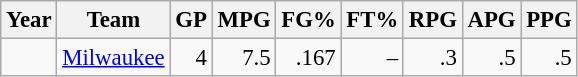<table class="wikitable sortable" style="font-size:95%; text-align:right;">
<tr>
<th>Year</th>
<th>Team</th>
<th>GP</th>
<th>MPG</th>
<th>FG%</th>
<th>FT%</th>
<th>RPG</th>
<th>APG</th>
<th>PPG</th>
</tr>
<tr>
<td style="text-align:left;"></td>
<td style="text-align:left;"><a href='#'>Milwaukee</a></td>
<td>4</td>
<td>7.5</td>
<td>.167</td>
<td>–</td>
<td>.3</td>
<td>.5</td>
<td>.5</td>
</tr>
</table>
